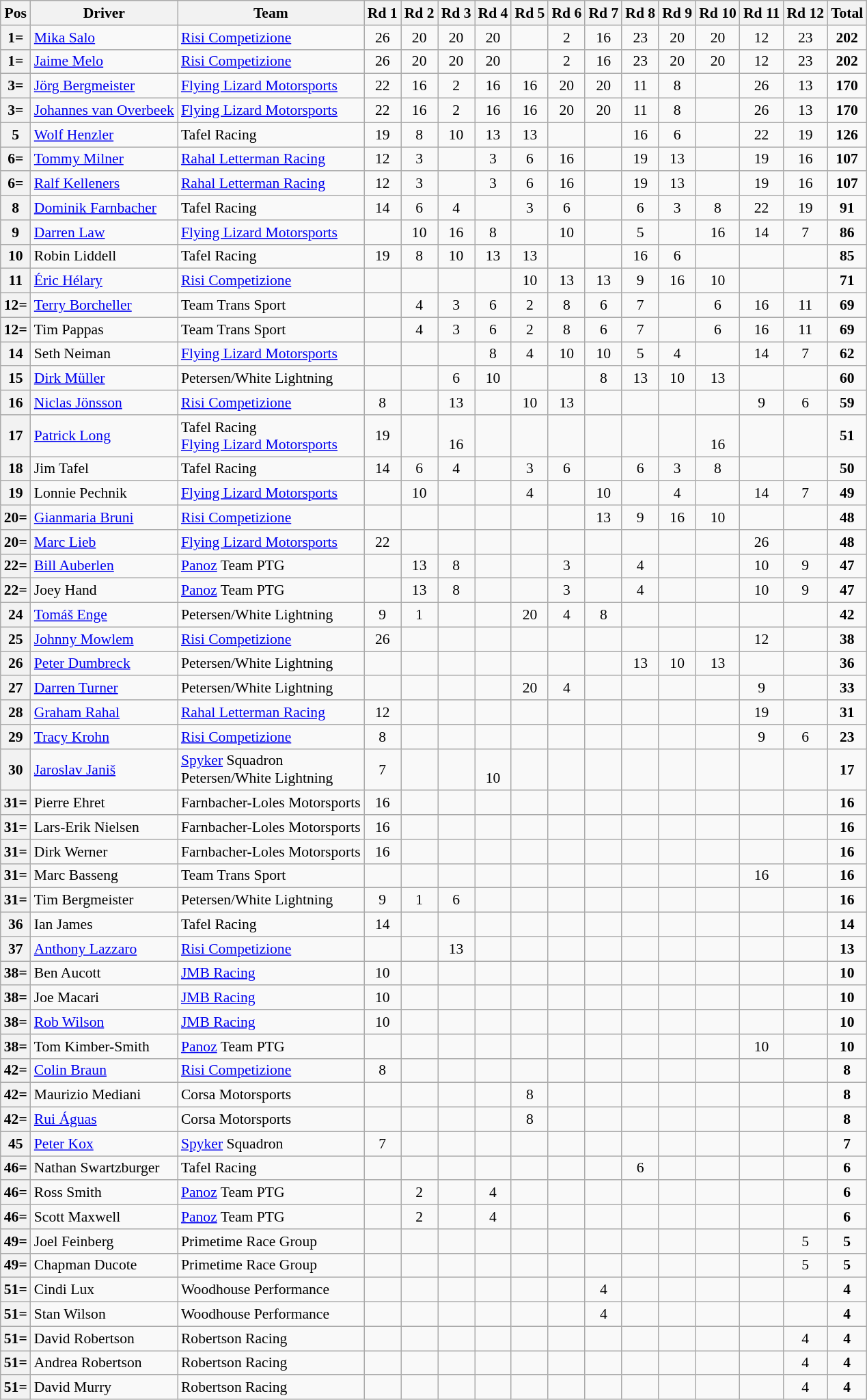<table class="wikitable" style="font-size: 90%;">
<tr>
<th>Pos</th>
<th>Driver</th>
<th>Team</th>
<th>Rd 1</th>
<th>Rd 2</th>
<th>Rd 3</th>
<th>Rd 4</th>
<th>Rd 5</th>
<th>Rd 6</th>
<th>Rd 7</th>
<th>Rd 8</th>
<th>Rd 9</th>
<th>Rd 10</th>
<th>Rd 11</th>
<th>Rd 12</th>
<th>Total</th>
</tr>
<tr>
<th>1=</th>
<td> <a href='#'>Mika Salo</a></td>
<td> <a href='#'>Risi Competizione</a></td>
<td align="center">26</td>
<td align="center">20</td>
<td align="center">20</td>
<td align="center">20</td>
<td></td>
<td align="center">2</td>
<td align="center">16</td>
<td align="center">23</td>
<td align="center">20</td>
<td align="center">20</td>
<td align="center">12</td>
<td align="center">23</td>
<td align="center"><strong>202</strong></td>
</tr>
<tr>
<th>1=</th>
<td> <a href='#'>Jaime Melo</a></td>
<td> <a href='#'>Risi Competizione</a></td>
<td align="center">26</td>
<td align="center">20</td>
<td align="center">20</td>
<td align="center">20</td>
<td></td>
<td align="center">2</td>
<td align="center">16</td>
<td align="center">23</td>
<td align="center">20</td>
<td align="center">20</td>
<td align="center">12</td>
<td align="center">23</td>
<td align="center"><strong>202</strong></td>
</tr>
<tr>
<th>3=</th>
<td> <a href='#'>Jörg Bergmeister</a></td>
<td> <a href='#'>Flying Lizard Motorsports</a></td>
<td align="center">22</td>
<td align="center">16</td>
<td align="center">2</td>
<td align="center">16</td>
<td align="center">16</td>
<td align="center">20</td>
<td align="center">20</td>
<td align="center">11</td>
<td align="center">8</td>
<td></td>
<td align="center">26</td>
<td align="center">13</td>
<td align="center"><strong>170</strong></td>
</tr>
<tr>
<th>3=</th>
<td> <a href='#'>Johannes van Overbeek</a></td>
<td> <a href='#'>Flying Lizard Motorsports</a></td>
<td align="center">22</td>
<td align="center">16</td>
<td align="center">2</td>
<td align="center">16</td>
<td align="center">16</td>
<td align="center">20</td>
<td align="center">20</td>
<td align="center">11</td>
<td align="center">8</td>
<td></td>
<td align="center">26</td>
<td align="center">13</td>
<td align="center"><strong>170</strong></td>
</tr>
<tr>
<th>5</th>
<td> <a href='#'>Wolf Henzler</a></td>
<td> Tafel Racing</td>
<td align="center">19</td>
<td align="center">8</td>
<td align="center">10</td>
<td align="center">13</td>
<td align="center">13</td>
<td></td>
<td></td>
<td align="center">16</td>
<td align="center">6</td>
<td></td>
<td align="center">22</td>
<td align="center">19</td>
<td align="center"><strong>126</strong></td>
</tr>
<tr>
<th>6=</th>
<td> <a href='#'>Tommy Milner</a></td>
<td> <a href='#'>Rahal Letterman Racing</a></td>
<td align="center">12</td>
<td align="center">3</td>
<td></td>
<td align="center">3</td>
<td align="center">6</td>
<td align="center">16</td>
<td></td>
<td align="center">19</td>
<td align="center">13</td>
<td></td>
<td align="center">19</td>
<td align="center">16</td>
<td align="center"><strong>107</strong></td>
</tr>
<tr>
<th>6=</th>
<td> <a href='#'>Ralf Kelleners</a></td>
<td> <a href='#'>Rahal Letterman Racing</a></td>
<td align="center">12</td>
<td align="center">3</td>
<td></td>
<td align="center">3</td>
<td align="center">6</td>
<td align="center">16</td>
<td></td>
<td align="center">19</td>
<td align="center">13</td>
<td></td>
<td align="center">19</td>
<td align="center">16</td>
<td align="center"><strong>107</strong></td>
</tr>
<tr>
<th>8</th>
<td> <a href='#'>Dominik Farnbacher</a></td>
<td> Tafel Racing</td>
<td align="center">14</td>
<td align="center">6</td>
<td align="center">4</td>
<td></td>
<td align="center">3</td>
<td align="center">6</td>
<td></td>
<td align="center">6</td>
<td align="center">3</td>
<td align="center">8</td>
<td align="center">22</td>
<td align="center">19</td>
<td align="center"><strong>91</strong></td>
</tr>
<tr>
<th>9</th>
<td> <a href='#'>Darren Law</a></td>
<td> <a href='#'>Flying Lizard Motorsports</a></td>
<td></td>
<td align="center">10</td>
<td align="center">16</td>
<td align="center">8</td>
<td></td>
<td align="center">10</td>
<td></td>
<td align="center">5</td>
<td></td>
<td align="center">16</td>
<td align="center">14</td>
<td align="center">7</td>
<td align="center"><strong>86</strong></td>
</tr>
<tr>
<th>10</th>
<td> Robin Liddell</td>
<td> Tafel Racing</td>
<td align="center">19</td>
<td align="center">8</td>
<td align="center">10</td>
<td align="center">13</td>
<td align="center">13</td>
<td></td>
<td></td>
<td align="center">16</td>
<td align="center">6</td>
<td></td>
<td></td>
<td></td>
<td align="center"><strong>85</strong></td>
</tr>
<tr>
<th>11</th>
<td> <a href='#'>Éric Hélary</a></td>
<td> <a href='#'>Risi Competizione</a></td>
<td></td>
<td></td>
<td></td>
<td></td>
<td align="center">10</td>
<td align="center">13</td>
<td align="center">13</td>
<td align="center">9</td>
<td align="center">16</td>
<td align="center">10</td>
<td></td>
<td></td>
<td align="center"><strong>71</strong></td>
</tr>
<tr>
<th>12=</th>
<td> <a href='#'>Terry Borcheller</a></td>
<td> Team Trans Sport</td>
<td></td>
<td align="center">4</td>
<td align="center">3</td>
<td align="center">6</td>
<td align="center">2</td>
<td align="center">8</td>
<td align="center">6</td>
<td align="center">7</td>
<td></td>
<td align="center">6</td>
<td align="center">16</td>
<td align="center">11</td>
<td align="center"><strong>69</strong></td>
</tr>
<tr>
<th>12=</th>
<td> Tim Pappas</td>
<td> Team Trans Sport</td>
<td></td>
<td align="center">4</td>
<td align="center">3</td>
<td align="center">6</td>
<td align="center">2</td>
<td align="center">8</td>
<td align="center">6</td>
<td align="center">7</td>
<td></td>
<td align="center">6</td>
<td align="center">16</td>
<td align="center">11</td>
<td align="center"><strong>69</strong></td>
</tr>
<tr>
<th>14</th>
<td> Seth Neiman</td>
<td> <a href='#'>Flying Lizard Motorsports</a></td>
<td></td>
<td></td>
<td></td>
<td align="center">8</td>
<td align="center">4</td>
<td align="center">10</td>
<td align="center">10</td>
<td align="center">5</td>
<td align="center">4</td>
<td></td>
<td align="center">14</td>
<td align="center">7</td>
<td align="center"><strong>62</strong></td>
</tr>
<tr>
<th>15</th>
<td> <a href='#'>Dirk Müller</a></td>
<td> Petersen/White Lightning</td>
<td></td>
<td></td>
<td align="center">6</td>
<td align="center">10</td>
<td></td>
<td></td>
<td align="center">8</td>
<td align="center">13</td>
<td align="center">10</td>
<td align="center">13</td>
<td></td>
<td></td>
<td align="center"><strong>60</strong></td>
</tr>
<tr>
<th>16</th>
<td> <a href='#'>Niclas Jönsson</a></td>
<td> <a href='#'>Risi Competizione</a></td>
<td align="center">8</td>
<td></td>
<td align="center">13</td>
<td></td>
<td align="center">10</td>
<td align="center">13</td>
<td></td>
<td></td>
<td></td>
<td></td>
<td align="center">9</td>
<td align="center">6</td>
<td align="center"><strong>59</strong></td>
</tr>
<tr>
<th>17</th>
<td> <a href='#'>Patrick Long</a></td>
<td> Tafel Racing<br> <a href='#'>Flying Lizard Motorsports</a></td>
<td align="center">19</td>
<td></td>
<td align="center"><br>16</td>
<td></td>
<td></td>
<td></td>
<td></td>
<td></td>
<td></td>
<td align="center"><br>16</td>
<td></td>
<td></td>
<td align="center"><strong>51</strong></td>
</tr>
<tr>
<th>18</th>
<td> Jim Tafel</td>
<td> Tafel Racing</td>
<td align="center">14</td>
<td align="center">6</td>
<td align="center">4</td>
<td></td>
<td align="center">3</td>
<td align="center">6</td>
<td></td>
<td align="center">6</td>
<td align="center">3</td>
<td align="center">8</td>
<td></td>
<td></td>
<td align="center"><strong>50</strong></td>
</tr>
<tr>
<th>19</th>
<td> Lonnie Pechnik</td>
<td> <a href='#'>Flying Lizard Motorsports</a></td>
<td></td>
<td align="center">10</td>
<td></td>
<td></td>
<td align="center">4</td>
<td></td>
<td align="center">10</td>
<td></td>
<td align="center">4</td>
<td></td>
<td align="center">14</td>
<td align="center">7</td>
<td align="center"><strong>49</strong></td>
</tr>
<tr>
<th>20=</th>
<td> <a href='#'>Gianmaria Bruni</a></td>
<td> <a href='#'>Risi Competizione</a></td>
<td></td>
<td></td>
<td></td>
<td></td>
<td></td>
<td></td>
<td align="center">13</td>
<td align="center">9</td>
<td align="center">16</td>
<td align="center">10</td>
<td></td>
<td></td>
<td align="center"><strong>48</strong></td>
</tr>
<tr>
<th>20=</th>
<td> <a href='#'>Marc Lieb</a></td>
<td> <a href='#'>Flying Lizard Motorsports</a></td>
<td align="center">22</td>
<td></td>
<td></td>
<td></td>
<td></td>
<td></td>
<td></td>
<td></td>
<td></td>
<td></td>
<td align="center">26</td>
<td></td>
<td align="center"><strong>48</strong></td>
</tr>
<tr>
<th>22=</th>
<td> <a href='#'>Bill Auberlen</a></td>
<td> <a href='#'>Panoz</a> Team PTG</td>
<td></td>
<td align="center">13</td>
<td align="center">8</td>
<td></td>
<td></td>
<td align="center">3</td>
<td></td>
<td align="center">4</td>
<td></td>
<td></td>
<td align="center">10</td>
<td align="center">9</td>
<td align="center"><strong>47</strong></td>
</tr>
<tr>
<th>22=</th>
<td> Joey Hand</td>
<td> <a href='#'>Panoz</a> Team PTG</td>
<td></td>
<td align="center">13</td>
<td align="center">8</td>
<td></td>
<td></td>
<td align="center">3</td>
<td></td>
<td align="center">4</td>
<td></td>
<td></td>
<td align="center">10</td>
<td align="center">9</td>
<td align="center"><strong>47</strong></td>
</tr>
<tr>
<th>24</th>
<td> <a href='#'>Tomáš Enge</a></td>
<td> Petersen/White Lightning</td>
<td align="center">9</td>
<td align="center">1</td>
<td></td>
<td></td>
<td align="center">20</td>
<td align="center">4</td>
<td align="center">8</td>
<td></td>
<td></td>
<td></td>
<td></td>
<td></td>
<td align="center"><strong>42</strong></td>
</tr>
<tr>
<th>25</th>
<td> <a href='#'>Johnny Mowlem</a></td>
<td> <a href='#'>Risi Competizione</a></td>
<td align="center">26</td>
<td></td>
<td></td>
<td></td>
<td></td>
<td></td>
<td></td>
<td></td>
<td></td>
<td></td>
<td align="center">12</td>
<td></td>
<td align="center"><strong>38</strong></td>
</tr>
<tr>
<th>26</th>
<td> <a href='#'>Peter Dumbreck</a></td>
<td> Petersen/White Lightning</td>
<td></td>
<td></td>
<td></td>
<td></td>
<td></td>
<td></td>
<td></td>
<td align="center">13</td>
<td align="center">10</td>
<td align="center">13</td>
<td></td>
<td></td>
<td align="center"><strong>36</strong></td>
</tr>
<tr>
<th>27</th>
<td> <a href='#'>Darren Turner</a></td>
<td> Petersen/White Lightning</td>
<td></td>
<td></td>
<td></td>
<td></td>
<td align="center">20</td>
<td align="center">4</td>
<td></td>
<td></td>
<td></td>
<td></td>
<td align="center">9</td>
<td></td>
<td align="center"><strong>33</strong></td>
</tr>
<tr>
<th>28</th>
<td> <a href='#'>Graham Rahal</a></td>
<td> <a href='#'>Rahal Letterman Racing</a></td>
<td align="center">12</td>
<td></td>
<td></td>
<td></td>
<td></td>
<td></td>
<td></td>
<td></td>
<td></td>
<td></td>
<td align="center">19</td>
<td></td>
<td align="center"><strong>31</strong></td>
</tr>
<tr>
<th>29</th>
<td> <a href='#'>Tracy Krohn</a></td>
<td> <a href='#'>Risi Competizione</a></td>
<td align="center">8</td>
<td></td>
<td></td>
<td></td>
<td></td>
<td></td>
<td></td>
<td></td>
<td></td>
<td></td>
<td align="center">9</td>
<td align="center">6</td>
<td align="center"><strong>23</strong></td>
</tr>
<tr>
<th>30</th>
<td> <a href='#'>Jaroslav Janiš</a></td>
<td> <a href='#'>Spyker</a> Squadron<br> Petersen/White Lightning</td>
<td align="center">7</td>
<td></td>
<td></td>
<td align="center"><br>10</td>
<td></td>
<td></td>
<td></td>
<td></td>
<td></td>
<td></td>
<td></td>
<td></td>
<td align="center"><strong>17</strong></td>
</tr>
<tr>
<th>31=</th>
<td> Pierre Ehret</td>
<td> Farnbacher-Loles Motorsports</td>
<td align="center">16</td>
<td></td>
<td></td>
<td></td>
<td></td>
<td></td>
<td></td>
<td></td>
<td></td>
<td></td>
<td></td>
<td></td>
<td align="center"><strong>16</strong></td>
</tr>
<tr>
<th>31=</th>
<td> Lars-Erik Nielsen</td>
<td> Farnbacher-Loles Motorsports</td>
<td align="center">16</td>
<td></td>
<td></td>
<td></td>
<td></td>
<td></td>
<td></td>
<td></td>
<td></td>
<td></td>
<td></td>
<td></td>
<td align="center"><strong>16</strong></td>
</tr>
<tr>
<th>31=</th>
<td> Dirk Werner</td>
<td> Farnbacher-Loles Motorsports</td>
<td align="center">16</td>
<td></td>
<td></td>
<td></td>
<td></td>
<td></td>
<td></td>
<td></td>
<td></td>
<td></td>
<td></td>
<td></td>
<td align="center"><strong>16</strong></td>
</tr>
<tr>
<th>31=</th>
<td> Marc Basseng</td>
<td> Team Trans Sport</td>
<td></td>
<td></td>
<td></td>
<td></td>
<td></td>
<td></td>
<td></td>
<td></td>
<td></td>
<td></td>
<td align="center">16</td>
<td></td>
<td align="center"><strong>16</strong></td>
</tr>
<tr>
<th>31=</th>
<td> Tim Bergmeister</td>
<td> Petersen/White Lightning</td>
<td align="center">9</td>
<td align="center">1</td>
<td align="center">6</td>
<td></td>
<td></td>
<td></td>
<td></td>
<td></td>
<td></td>
<td></td>
<td></td>
<td></td>
<td align="center"><strong>16</strong></td>
</tr>
<tr>
<th>36</th>
<td> Ian James</td>
<td> Tafel Racing</td>
<td align="center">14</td>
<td></td>
<td></td>
<td></td>
<td></td>
<td></td>
<td></td>
<td></td>
<td></td>
<td></td>
<td></td>
<td></td>
<td align="center"><strong>14</strong></td>
</tr>
<tr>
<th>37</th>
<td> <a href='#'>Anthony Lazzaro</a></td>
<td> <a href='#'>Risi Competizione</a></td>
<td></td>
<td></td>
<td align="center">13</td>
<td></td>
<td></td>
<td></td>
<td></td>
<td></td>
<td></td>
<td></td>
<td></td>
<td></td>
<td align="center"><strong>13</strong></td>
</tr>
<tr>
<th>38=</th>
<td> Ben Aucott</td>
<td> <a href='#'>JMB Racing</a></td>
<td align="center">10</td>
<td></td>
<td></td>
<td></td>
<td></td>
<td></td>
<td></td>
<td></td>
<td></td>
<td></td>
<td></td>
<td></td>
<td align="center"><strong>10</strong></td>
</tr>
<tr>
<th>38=</th>
<td> Joe Macari</td>
<td> <a href='#'>JMB Racing</a></td>
<td align="center">10</td>
<td></td>
<td></td>
<td></td>
<td></td>
<td></td>
<td></td>
<td></td>
<td></td>
<td></td>
<td></td>
<td></td>
<td align="center"><strong>10</strong></td>
</tr>
<tr>
<th>38=</th>
<td> <a href='#'>Rob Wilson</a></td>
<td> <a href='#'>JMB Racing</a></td>
<td align="center">10</td>
<td></td>
<td></td>
<td></td>
<td></td>
<td></td>
<td></td>
<td></td>
<td></td>
<td></td>
<td></td>
<td></td>
<td align="center"><strong>10</strong></td>
</tr>
<tr>
<th>38=</th>
<td> Tom Kimber-Smith</td>
<td> <a href='#'>Panoz</a> Team PTG</td>
<td></td>
<td></td>
<td></td>
<td></td>
<td></td>
<td></td>
<td></td>
<td></td>
<td></td>
<td></td>
<td align="center">10</td>
<td></td>
<td align="center"><strong>10</strong></td>
</tr>
<tr>
<th>42=</th>
<td> <a href='#'>Colin Braun</a></td>
<td> <a href='#'>Risi Competizione</a></td>
<td align="center">8</td>
<td></td>
<td></td>
<td></td>
<td></td>
<td></td>
<td></td>
<td></td>
<td></td>
<td></td>
<td></td>
<td></td>
<td align="center"><strong>8</strong></td>
</tr>
<tr>
<th>42=</th>
<td> Maurizio Mediani</td>
<td> Corsa Motorsports</td>
<td></td>
<td></td>
<td></td>
<td></td>
<td align="center">8</td>
<td></td>
<td></td>
<td></td>
<td></td>
<td></td>
<td></td>
<td></td>
<td align="center"><strong>8</strong></td>
</tr>
<tr>
<th>42=</th>
<td> <a href='#'>Rui Águas</a></td>
<td> Corsa Motorsports</td>
<td></td>
<td></td>
<td></td>
<td></td>
<td align="center">8</td>
<td></td>
<td></td>
<td></td>
<td></td>
<td></td>
<td></td>
<td></td>
<td align="center"><strong>8</strong></td>
</tr>
<tr>
<th>45</th>
<td> <a href='#'>Peter Kox</a></td>
<td> <a href='#'>Spyker</a> Squadron</td>
<td align="center">7</td>
<td></td>
<td></td>
<td></td>
<td></td>
<td></td>
<td></td>
<td></td>
<td></td>
<td></td>
<td></td>
<td></td>
<td align="center"><strong>7</strong></td>
</tr>
<tr>
<th>46=</th>
<td> Nathan Swartzburger</td>
<td> Tafel Racing</td>
<td></td>
<td></td>
<td></td>
<td></td>
<td></td>
<td></td>
<td></td>
<td align="center">6</td>
<td></td>
<td></td>
<td></td>
<td></td>
<td align="center"><strong>6</strong></td>
</tr>
<tr>
<th>46=</th>
<td> Ross Smith</td>
<td> <a href='#'>Panoz</a> Team PTG</td>
<td></td>
<td align="center">2</td>
<td></td>
<td align="center">4</td>
<td></td>
<td></td>
<td></td>
<td></td>
<td></td>
<td></td>
<td></td>
<td></td>
<td align="center"><strong>6</strong></td>
</tr>
<tr>
<th>46=</th>
<td> Scott Maxwell</td>
<td> <a href='#'>Panoz</a> Team PTG</td>
<td></td>
<td align="center">2</td>
<td></td>
<td align="center">4</td>
<td></td>
<td></td>
<td></td>
<td></td>
<td></td>
<td></td>
<td></td>
<td></td>
<td align="center"><strong>6</strong></td>
</tr>
<tr>
<th>49=</th>
<td> Joel Feinberg</td>
<td> Primetime Race Group</td>
<td></td>
<td></td>
<td></td>
<td></td>
<td></td>
<td></td>
<td></td>
<td></td>
<td></td>
<td></td>
<td></td>
<td align="center">5</td>
<td align="center"><strong>5</strong></td>
</tr>
<tr>
<th>49=</th>
<td> Chapman Ducote</td>
<td> Primetime Race Group</td>
<td></td>
<td></td>
<td></td>
<td></td>
<td></td>
<td></td>
<td></td>
<td></td>
<td></td>
<td></td>
<td></td>
<td align="center">5</td>
<td align="center"><strong>5</strong></td>
</tr>
<tr>
<th>51=</th>
<td> Cindi Lux</td>
<td> Woodhouse Performance</td>
<td></td>
<td></td>
<td></td>
<td></td>
<td></td>
<td></td>
<td align="center">4</td>
<td></td>
<td></td>
<td></td>
<td></td>
<td></td>
<td align="center"><strong>4</strong></td>
</tr>
<tr>
<th>51=</th>
<td> Stan Wilson</td>
<td> Woodhouse Performance</td>
<td></td>
<td></td>
<td></td>
<td></td>
<td></td>
<td></td>
<td align="center">4</td>
<td></td>
<td></td>
<td></td>
<td></td>
<td></td>
<td align="center"><strong>4</strong></td>
</tr>
<tr>
<th>51=</th>
<td> David Robertson</td>
<td> Robertson Racing</td>
<td></td>
<td></td>
<td></td>
<td></td>
<td></td>
<td></td>
<td></td>
<td></td>
<td></td>
<td></td>
<td></td>
<td align="center">4</td>
<td align="center"><strong>4</strong></td>
</tr>
<tr>
<th>51=</th>
<td> Andrea Robertson</td>
<td> Robertson Racing</td>
<td></td>
<td></td>
<td></td>
<td></td>
<td></td>
<td></td>
<td></td>
<td></td>
<td></td>
<td></td>
<td></td>
<td align="center">4</td>
<td align="center"><strong>4</strong></td>
</tr>
<tr>
<th>51=</th>
<td> David Murry</td>
<td> Robertson Racing</td>
<td></td>
<td></td>
<td></td>
<td></td>
<td></td>
<td></td>
<td></td>
<td></td>
<td></td>
<td></td>
<td></td>
<td align="center">4</td>
<td align="center"><strong>4</strong></td>
</tr>
</table>
